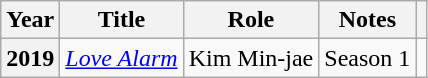<table class="wikitable  plainrowheaders">
<tr>
<th scope="col">Year</th>
<th scope="col">Title</th>
<th scope="col">Role</th>
<th scope="col">Notes</th>
<th scope="col" class="unsortable"></th>
</tr>
<tr>
<th scope="row">2019</th>
<td><em><a href='#'>Love Alarm</a></em></td>
<td>Kim Min-jae</td>
<td>Season 1</td>
<td></td>
</tr>
</table>
